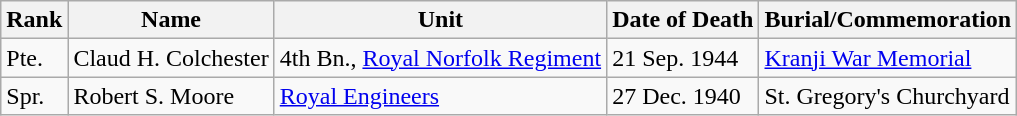<table class="wikitable">
<tr>
<th>Rank</th>
<th>Name</th>
<th>Unit</th>
<th>Date of Death</th>
<th>Burial/Commemoration</th>
</tr>
<tr>
<td>Pte.</td>
<td>Claud H. Colchester</td>
<td>4th Bn., <a href='#'>Royal Norfolk Regiment</a></td>
<td>21 Sep. 1944</td>
<td><a href='#'>Kranji War Memorial</a></td>
</tr>
<tr>
<td>Spr.</td>
<td>Robert S. Moore</td>
<td><a href='#'>Royal Engineers</a></td>
<td>27 Dec. 1940</td>
<td>St. Gregory's Churchyard</td>
</tr>
</table>
